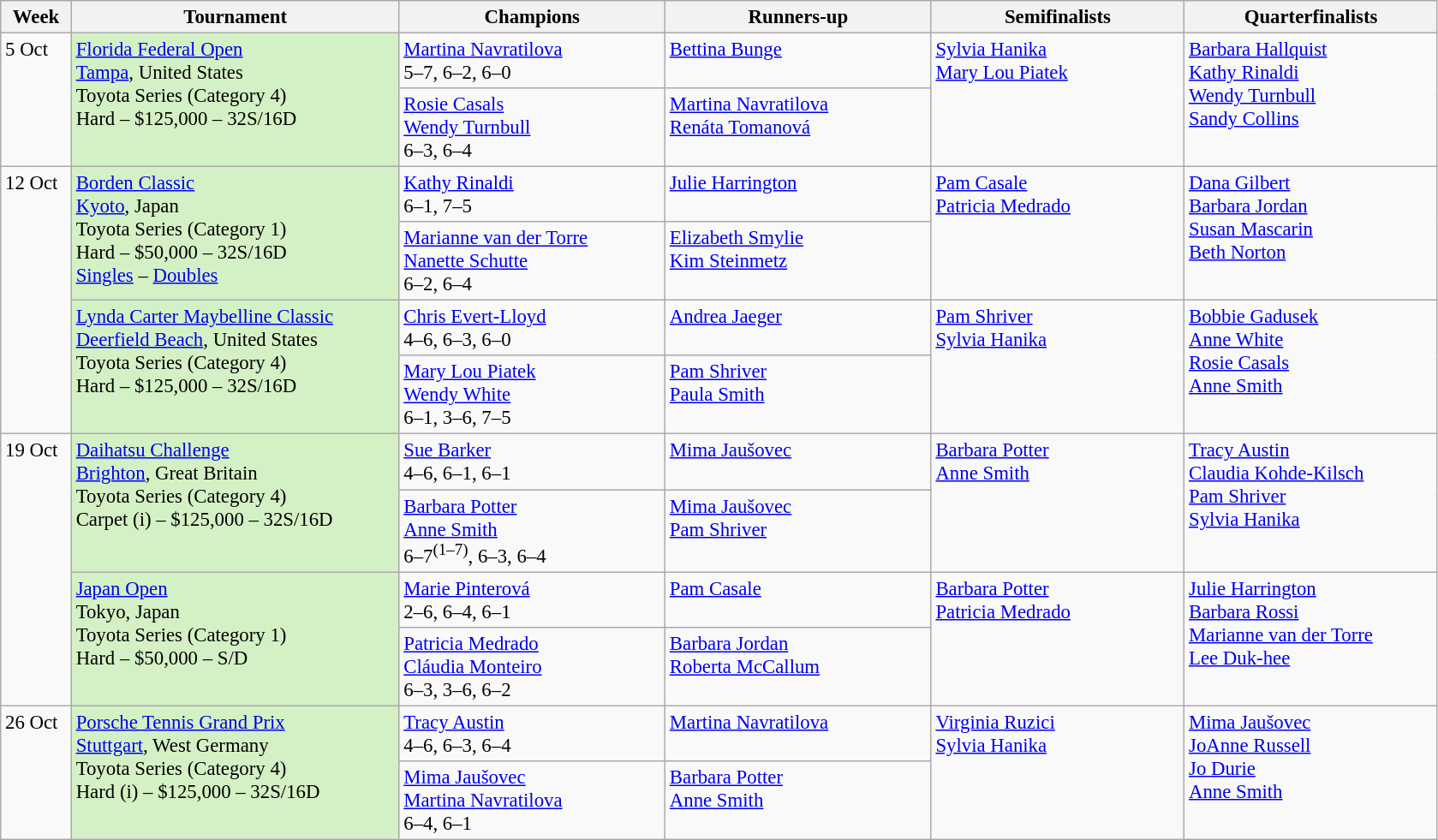<table class=wikitable style=font-size:95%>
<tr>
<th style="width:48px;">Week</th>
<th style="width:248px;">Tournament</th>
<th style="width:200px;">Champions</th>
<th style="width:200px;">Runners-up</th>
<th style="width:190px;">Semifinalists</th>
<th style="width:190px;">Quarterfinalists</th>
</tr>
<tr valign=top>
<td rowspan=2>5 Oct</td>
<td rowspan=2 bgcolor=#D4F1C5><a href='#'>Florida Federal Open</a><br> <a href='#'>Tampa</a>, United States <br>Toyota Series (Category 4)<br>Hard – $125,000 – 32S/16D</td>
<td> <a href='#'>Martina Navratilova</a> <br>5–7, 6–2, 6–0</td>
<td> <a href='#'>Bettina Bunge</a></td>
<td rowspan=2> <a href='#'>Sylvia Hanika</a> <br> <a href='#'>Mary Lou Piatek</a></td>
<td rowspan=2> <a href='#'>Barbara Hallquist</a><br> <a href='#'>Kathy Rinaldi</a><br>  <a href='#'>Wendy Turnbull</a><br> <a href='#'>Sandy Collins</a></td>
</tr>
<tr valign="top">
<td> <a href='#'>Rosie Casals</a><br> <a href='#'>Wendy Turnbull</a> <br>6–3, 6–4</td>
<td> <a href='#'>Martina Navratilova</a><br> <a href='#'>Renáta Tomanová</a></td>
</tr>
<tr valign=top>
<td rowspan=4>12 Oct</td>
<td rowspan=2 bgcolor=#D4F1C5><a href='#'>Borden Classic</a><br> <a href='#'>Kyoto</a>, Japan <br>Toyota Series (Category 1)<br>Hard – $50,000 – 32S/16D <br> <a href='#'>Singles</a> – <a href='#'>Doubles</a></td>
<td> <a href='#'>Kathy Rinaldi</a> <br>6–1, 7–5</td>
<td> <a href='#'>Julie Harrington</a></td>
<td rowspan=2> <a href='#'>Pam Casale</a> <br> <a href='#'>Patricia Medrado</a></td>
<td rowspan=2> <a href='#'>Dana Gilbert</a> <br> <a href='#'>Barbara Jordan</a> <br>  <a href='#'>Susan Mascarin</a> <br> <a href='#'>Beth Norton</a></td>
</tr>
<tr valign="top">
<td> <a href='#'>Marianne van der Torre</a><br> <a href='#'>Nanette Schutte</a> <br> 6–2, 6–4</td>
<td> <a href='#'>Elizabeth Smylie</a><br> <a href='#'>Kim Steinmetz</a></td>
</tr>
<tr valign=top>
<td rowspan=2 bgcolor=#D4F1C5><a href='#'>Lynda Carter Maybelline Classic</a><br> <a href='#'>Deerfield Beach</a>, United States <br>Toyota Series (Category 4)<br>Hard – $125,000 – 32S/16D</td>
<td> <a href='#'>Chris Evert-Lloyd</a> <br>4–6, 6–3, 6–0</td>
<td> <a href='#'>Andrea Jaeger</a></td>
<td rowspan=2> <a href='#'>Pam Shriver</a> <br> <a href='#'>Sylvia Hanika</a></td>
<td rowspan=2> <a href='#'>Bobbie Gadusek</a><br> <a href='#'>Anne White</a><br>  <a href='#'>Rosie Casals</a><br> <a href='#'>Anne Smith</a></td>
</tr>
<tr valign="top">
<td> <a href='#'>Mary Lou Piatek</a><br> <a href='#'>Wendy White</a> <br>6–1, 3–6, 7–5</td>
<td> <a href='#'>Pam Shriver</a><br> <a href='#'>Paula Smith</a></td>
</tr>
<tr valign=top>
<td rowspan=4>19 Oct</td>
<td rowspan=2 bgcolor=#D4F1C5><a href='#'>Daihatsu Challenge</a><br> <a href='#'>Brighton</a>, Great Britain<br>Toyota Series (Category 4)<br>Carpet (i) – $125,000 – 32S/16D</td>
<td> <a href='#'>Sue Barker</a> <br>4–6, 6–1, 6–1</td>
<td> <a href='#'>Mima Jaušovec</a></td>
<td rowspan=2> <a href='#'>Barbara Potter</a> <br> <a href='#'>Anne Smith</a></td>
<td rowspan=2> <a href='#'>Tracy Austin</a> <br> <a href='#'>Claudia Kohde-Kilsch</a><br>  <a href='#'>Pam Shriver</a><br> <a href='#'>Sylvia Hanika</a></td>
</tr>
<tr valign="top">
<td> <a href='#'>Barbara Potter</a><br> <a href='#'>Anne Smith</a> <br>6–7<sup>(1–7)</sup>, 6–3, 6–4</td>
<td> <a href='#'>Mima Jaušovec</a><br> <a href='#'>Pam Shriver</a></td>
</tr>
<tr valign=top>
<td rowspan=2 bgcolor=#D4F1C5><a href='#'>Japan Open</a><br> Tokyo, Japan <br>Toyota Series (Category 1)<br>Hard – $50,000 – S/D</td>
<td> <a href='#'>Marie Pinterová</a><br>2–6, 6–4, 6–1</td>
<td> <a href='#'>Pam Casale</a></td>
<td rowspan=2> <a href='#'>Barbara Potter</a> <br> <a href='#'>Patricia Medrado</a></td>
<td rowspan=2> <a href='#'>Julie Harrington</a> <br> <a href='#'>Barbara Rossi</a><br>  <a href='#'>Marianne van der Torre</a> <br> <a href='#'>Lee Duk-hee</a></td>
</tr>
<tr valign="top">
<td> <a href='#'>Patricia Medrado</a><br> <a href='#'>Cláudia Monteiro</a> <br>6–3, 3–6, 6–2</td>
<td> <a href='#'>Barbara Jordan</a><br> <a href='#'>Roberta McCallum</a></td>
</tr>
<tr valign=top>
<td rowspan=2>26 Oct</td>
<td rowspan=2 bgcolor=#D4F1C5><a href='#'>Porsche Tennis Grand Prix</a><br> <a href='#'>Stuttgart</a>, West Germany <br>Toyota Series (Category 4)<br>Hard (i) – $125,000 – 32S/16D</td>
<td> <a href='#'>Tracy Austin</a> <br>4–6, 6–3, 6–4</td>
<td> <a href='#'>Martina Navratilova</a></td>
<td rowspan=2> <a href='#'>Virginia Ruzici</a><br> <a href='#'>Sylvia Hanika</a></td>
<td rowspan=2> <a href='#'>Mima Jaušovec</a><br> <a href='#'>JoAnne Russell</a><br>  <a href='#'>Jo Durie</a> <br> <a href='#'>Anne Smith</a></td>
</tr>
<tr valign="top">
<td> <a href='#'>Mima Jaušovec</a><br> <a href='#'>Martina Navratilova</a> <br>6–4, 6–1</td>
<td> <a href='#'>Barbara Potter</a><br> <a href='#'>Anne Smith</a></td>
</tr>
</table>
